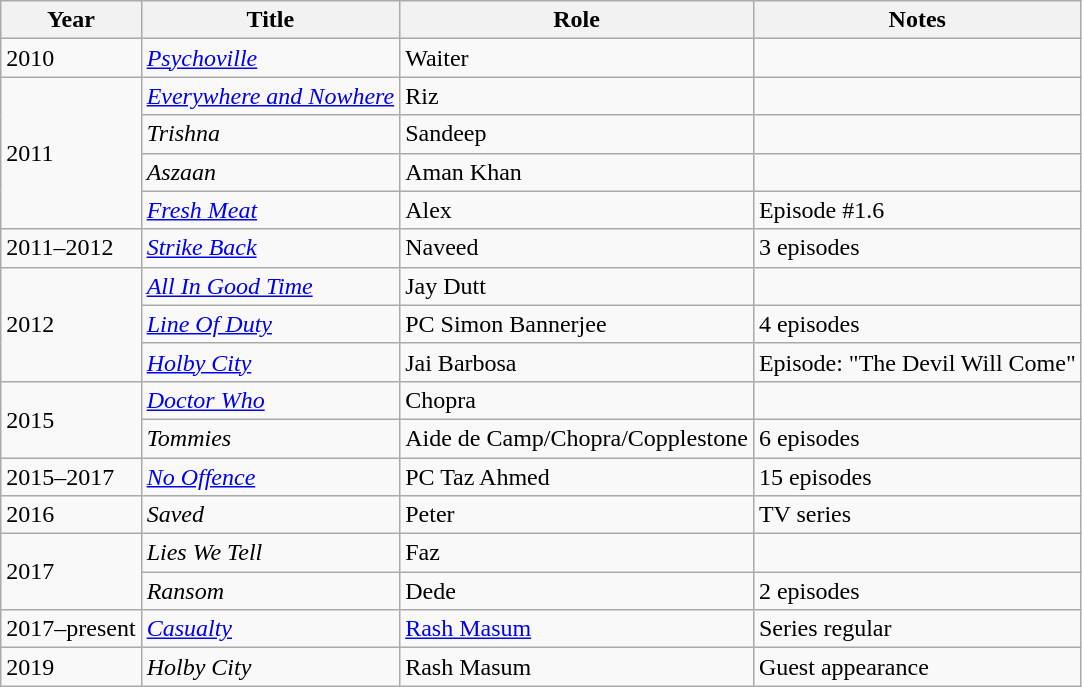<table class="wikitable sortable">
<tr>
<th>Year</th>
<th>Title</th>
<th>Role</th>
<th class="unsortable">Notes</th>
</tr>
<tr>
<td>2010</td>
<td><em><a href='#'>Psychoville</a></em></td>
<td>Waiter</td>
<td></td>
</tr>
<tr>
<td rowspan="4">2011</td>
<td><em><a href='#'>Everywhere and Nowhere</a></em></td>
<td>Riz</td>
<td></td>
</tr>
<tr>
<td><em>Trishna</em></td>
<td>Sandeep</td>
<td></td>
</tr>
<tr>
<td><em>Aszaan</em></td>
<td>Aman Khan</td>
<td></td>
</tr>
<tr>
<td><em><a href='#'>Fresh Meat</a></em></td>
<td>Alex</td>
<td>Episode #1.6</td>
</tr>
<tr>
<td>2011–2012</td>
<td><em><a href='#'>Strike Back</a></em></td>
<td>Naveed</td>
<td>3 episodes</td>
</tr>
<tr>
<td rowspan="3">2012</td>
<td><em><a href='#'>All In Good Time</a></em></td>
<td>Jay Dutt</td>
<td></td>
</tr>
<tr>
<td><em><a href='#'>Line Of Duty</a></em></td>
<td>PC Simon Bannerjee</td>
<td>4 episodes</td>
</tr>
<tr>
<td><em><a href='#'>Holby City</a></em></td>
<td>Jai Barbosa</td>
<td>Episode: "The Devil Will Come"</td>
</tr>
<tr>
<td rowspan="2">2015</td>
<td><em><a href='#'>Doctor Who</a></em></td>
<td>Chopra</td>
<td></td>
</tr>
<tr>
<td><em>Tommies</em></td>
<td>Aide de Camp/Chopra/Copplestone</td>
<td>6 episodes</td>
</tr>
<tr>
<td>2015–2017</td>
<td><em><a href='#'>No Offence</a></em></td>
<td>PC Taz Ahmed</td>
<td>15 episodes</td>
</tr>
<tr>
<td>2016</td>
<td><em>Saved</em></td>
<td>Peter</td>
<td>TV series</td>
</tr>
<tr>
<td rowspan="2">2017</td>
<td><em>Lies We Tell</em></td>
<td>Faz</td>
<td></td>
</tr>
<tr>
<td><em>Ransom</em></td>
<td>Dede</td>
<td>2 episodes</td>
</tr>
<tr>
<td>2017–present</td>
<td><em><a href='#'>Casualty</a></em></td>
<td><a href='#'>Rash Masum</a></td>
<td>Series regular</td>
</tr>
<tr>
<td>2019</td>
<td><em>Holby City</em></td>
<td>Rash Masum</td>
<td>Guest appearance</td>
</tr>
</table>
